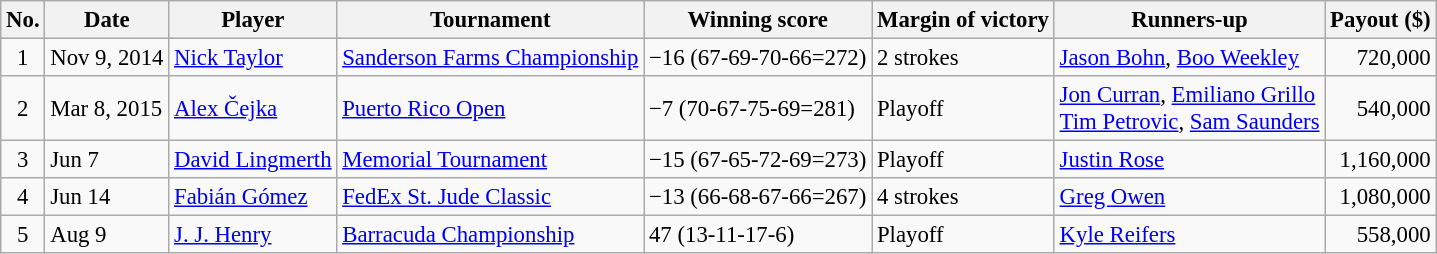<table class="wikitable" style="font-size:95%;">
<tr>
<th>No.</th>
<th>Date</th>
<th>Player</th>
<th>Tournament</th>
<th>Winning score</th>
<th>Margin of victory</th>
<th>Runners-up</th>
<th>Payout ($)</th>
</tr>
<tr>
<td align=center>1</td>
<td>Nov 9, 2014</td>
<td> <a href='#'>Nick Taylor</a></td>
<td><a href='#'>Sanderson Farms Championship</a></td>
<td>−16 (67-69-70-66=272)</td>
<td>2 strokes</td>
<td> <a href='#'>Jason Bohn</a>,  <a href='#'>Boo Weekley</a></td>
<td align=right>720,000</td>
</tr>
<tr>
<td align=center>2</td>
<td>Mar 8, 2015</td>
<td> <a href='#'>Alex Čejka</a></td>
<td><a href='#'>Puerto Rico Open</a></td>
<td>−7 (70-67-75-69=281)</td>
<td>Playoff</td>
<td> <a href='#'>Jon Curran</a>,  <a href='#'>Emiliano Grillo</a><br> <a href='#'>Tim Petrovic</a>,  <a href='#'>Sam Saunders</a></td>
<td align=right>540,000</td>
</tr>
<tr>
<td align=center>3</td>
<td>Jun 7</td>
<td> <a href='#'>David Lingmerth</a></td>
<td><a href='#'>Memorial Tournament</a></td>
<td>−15 (67-65-72-69=273)</td>
<td>Playoff</td>
<td> <a href='#'>Justin Rose</a></td>
<td align=right>1,160,000</td>
</tr>
<tr>
<td align=center>4</td>
<td>Jun 14</td>
<td> <a href='#'>Fabián Gómez</a></td>
<td><a href='#'>FedEx St. Jude Classic</a></td>
<td>−13 (66-68-67-66=267)</td>
<td>4 strokes</td>
<td> <a href='#'>Greg Owen</a></td>
<td align=right>1,080,000</td>
</tr>
<tr>
<td align=center>5</td>
<td>Aug 9</td>
<td> <a href='#'>J. J. Henry</a></td>
<td><a href='#'>Barracuda Championship</a></td>
<td>47 (13-11-17-6)</td>
<td>Playoff</td>
<td> <a href='#'>Kyle Reifers</a></td>
<td align=right>558,000</td>
</tr>
</table>
